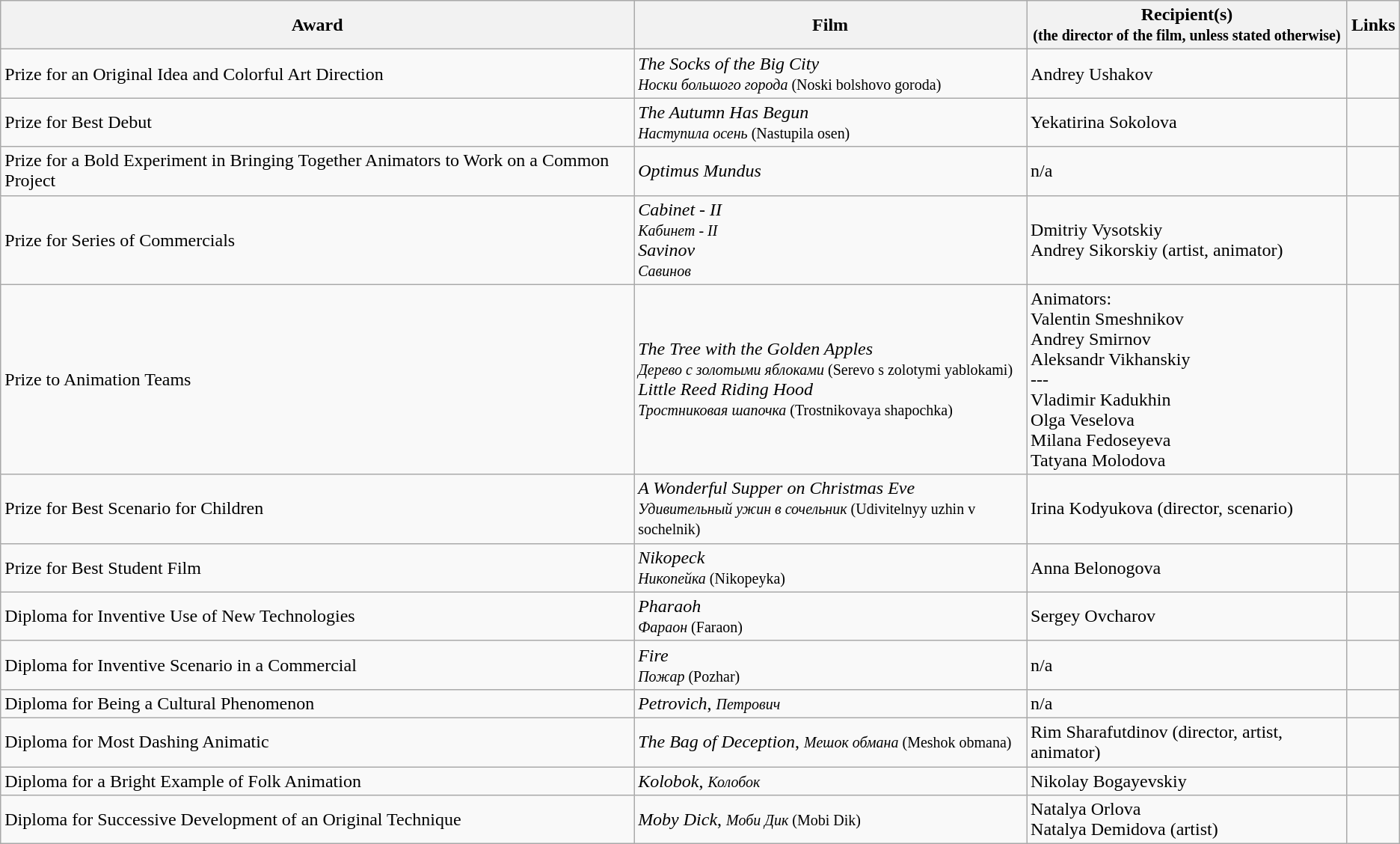<table class="wikitable">
<tr>
<th>Award</th>
<th>Film</th>
<th>Recipient(s)<br><small>(the director of the film, unless stated otherwise)</small></th>
<th>Links</th>
</tr>
<tr>
<td>Prize for an Original Idea and Colorful Art Direction</td>
<td><em>The Socks of the Big City</em><br><small><em>Носки большого города</em> (Noski bolshovo goroda)</small></td>
<td>Andrey Ushakov</td>
<td></td>
</tr>
<tr>
<td>Prize for Best Debut</td>
<td><em>The Autumn Has Begun</em><br><small><em>Наступила осень</em> (Nastupila osen)</small></td>
<td>Yekatirina Sokolova</td>
<td></td>
</tr>
<tr>
<td>Prize for a Bold Experiment in Bringing Together Animators to Work on a Common Project</td>
<td><em>Optimus Mundus</em></td>
<td>n/a</td>
<td></td>
</tr>
<tr>
<td>Prize for Series of Commercials</td>
<td><em>Cabinet - II</em><br><small><em>Кабинет - II</em></small><br><em>Savinov</em><br><small><em>Савинов</em></small></td>
<td>Dmitriy Vysotskiy<br>Andrey Sikorskiy (artist, animator)</td>
<td></td>
</tr>
<tr>
<td>Prize to Animation Teams</td>
<td><em>The Tree with the Golden Apples</em><br><small><em>Дерево с золотыми яблоками</em> (Serevo s zolotymi yablokami)</small><br><em>Little Reed Riding Hood</em><br><small><em>Тростниковая шапочка</em> (Trostnikovaya shapochka)</small></td>
<td>Animators:<br>Valentin Smeshnikov<br>Andrey Smirnov<br>Aleksandr Vikhanskiy<br>---<br>Vladimir Kadukhin<br>Olga Veselova<br>Milana Fedoseyeva<br>Tatyana Molodova</td>
<td> </td>
</tr>
<tr>
<td>Prize for Best Scenario for Children</td>
<td><em>A Wonderful Supper on Christmas Eve</em><br><small><em>Удивительный ужин в сочельник</em> (Udivitelnyy uzhin v sochelnik)</small></td>
<td>Irina Kodyukova (director, scenario)</td>
<td></td>
</tr>
<tr>
<td>Prize for Best Student Film</td>
<td><em>Nikopeck</em><br><small><em>Никопейка</em> (Nikopeyka)</small></td>
<td>Anna Belonogova</td>
<td></td>
</tr>
<tr>
<td>Diploma for Inventive Use of New Technologies</td>
<td><em>Pharaoh</em><br><small><em>Фараон</em> (Faraon)</small></td>
<td>Sergey Ovcharov</td>
<td></td>
</tr>
<tr>
<td>Diploma for Inventive Scenario in a Commercial</td>
<td><em>Fire</em><br><small><em>Пожар</em> (Pozhar)</small></td>
<td>n/a</td>
<td></td>
</tr>
<tr>
<td>Diploma for Being a Cultural Phenomenon</td>
<td><em>Petrovich</em>, <small><em>Петрович</em></small></td>
<td>n/a</td>
<td></td>
</tr>
<tr>
<td>Diploma for Most Dashing Animatic</td>
<td><em>The Bag of Deception</em>, <small><em>Мешок обмана</em> (Meshok obmana)</small></td>
<td>Rim Sharafutdinov (director, artist, animator)</td>
<td></td>
</tr>
<tr>
<td>Diploma for a Bright Example of Folk Animation</td>
<td><em>Kolobok</em>, <small><em>Колобок</em></small></td>
<td>Nikolay Bogayevskiy</td>
<td></td>
</tr>
<tr>
<td>Diploma for Successive Development of an Original Technique</td>
<td><em>Moby Dick</em>, <small><em>Моби Дик</em> (Mobi Dik)</small></td>
<td>Natalya Orlova<br>Natalya Demidova (artist)</td>
<td></td>
</tr>
</table>
